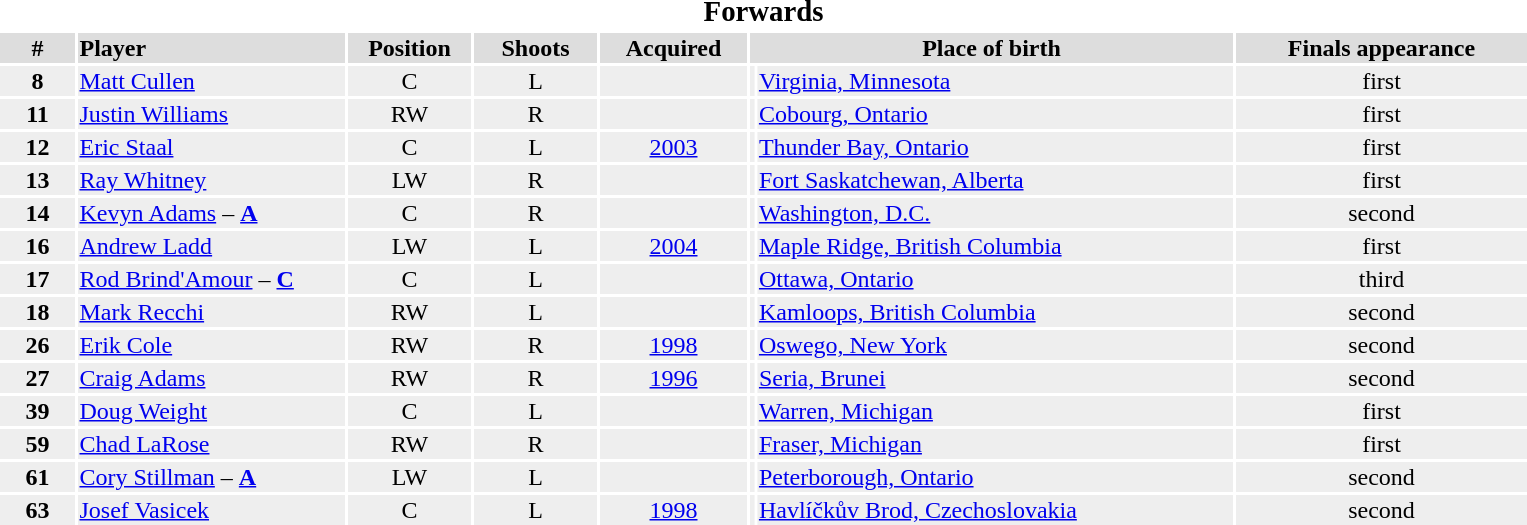<table style="text-align:center;">
<tr>
<th colspan="9"><big>Forwards</big></th>
</tr>
<tr style="background:#dddddd;">
<th style="width:3em">#</th>
<th style="width:11em; text-align:left">Player</th>
<th style="width:5em">Position</th>
<th style="width:5em">Shoots</th>
<th style="width:6em">Acquired</th>
<th style="width:20em" colspan="2">Place of birth</th>
<th style="width:12em">Finals appearance</th>
</tr>
<tr style="background:#eeeeee;">
<td><strong>8</strong></td>
<td align="left"><a href='#'>Matt Cullen</a></td>
<td>C</td>
<td>L</td>
<td></td>
<td></td>
<td align="left"><a href='#'>Virginia, Minnesota</a></td>
<td>first</td>
</tr>
<tr style="background:#eeeeee;">
<td><strong>11</strong></td>
<td align="left"><a href='#'>Justin Williams</a></td>
<td>RW</td>
<td>R</td>
<td></td>
<td></td>
<td align="left"><a href='#'>Cobourg, Ontario</a></td>
<td>first</td>
</tr>
<tr style="background:#eeeeee;">
<td><strong>12</strong></td>
<td align="left"><a href='#'>Eric Staal</a></td>
<td>C</td>
<td>L</td>
<td><a href='#'>2003</a></td>
<td></td>
<td align="left"><a href='#'>Thunder Bay, Ontario</a></td>
<td>first</td>
</tr>
<tr style="background:#eeeeee;">
<td><strong>13</strong></td>
<td align="left"><a href='#'>Ray Whitney</a></td>
<td>LW</td>
<td>R</td>
<td></td>
<td></td>
<td align="left"><a href='#'>Fort Saskatchewan, Alberta</a></td>
<td>first</td>
</tr>
<tr style="background:#eeeeee;">
<td><strong>14</strong></td>
<td align="left"><a href='#'>Kevyn Adams</a> – <strong><a href='#'>A</a></strong></td>
<td>C</td>
<td>R</td>
<td></td>
<td></td>
<td align="left"><a href='#'>Washington, D.C.</a></td>
<td>second </td>
</tr>
<tr style="background:#eeeeee;">
<td><strong>16</strong></td>
<td align="left"><a href='#'>Andrew Ladd</a></td>
<td>LW</td>
<td>L</td>
<td><a href='#'>2004</a></td>
<td></td>
<td align="left"><a href='#'>Maple Ridge, British Columbia</a></td>
<td>first</td>
</tr>
<tr style="background:#eeeeee;">
<td><strong>17</strong></td>
<td align="left"><a href='#'>Rod Brind'Amour</a> – <strong><a href='#'>C</a></strong></td>
<td>C</td>
<td>L</td>
<td></td>
<td></td>
<td align="left"><a href='#'>Ottawa, Ontario</a></td>
<td>third </td>
</tr>
<tr style="background:#eeeeee;">
<td><strong>18</strong></td>
<td align="left"><a href='#'>Mark Recchi</a></td>
<td>RW</td>
<td>L</td>
<td></td>
<td></td>
<td align="left"><a href='#'>Kamloops, British Columbia</a></td>
<td>second </td>
</tr>
<tr style="background:#eeeeee;">
<td><strong>26</strong></td>
<td align="left"><a href='#'>Erik Cole</a></td>
<td>RW</td>
<td>R</td>
<td><a href='#'>1998</a></td>
<td></td>
<td align="left"><a href='#'>Oswego, New York</a></td>
<td>second </td>
</tr>
<tr style="background:#eeeeee;">
<td><strong>27</strong></td>
<td align="left"><a href='#'>Craig Adams</a></td>
<td>RW</td>
<td>R</td>
<td><a href='#'>1996</a></td>
<td></td>
<td align="left"><a href='#'>Seria, Brunei</a></td>
<td>second </td>
</tr>
<tr style="background:#eeeeee;">
<td><strong>39</strong></td>
<td align="left"><a href='#'>Doug Weight</a></td>
<td>C</td>
<td>L</td>
<td></td>
<td></td>
<td align="left"><a href='#'>Warren, Michigan</a></td>
<td>first</td>
</tr>
<tr style="background:#eeeeee;">
<td><strong>59</strong></td>
<td align="left"><a href='#'>Chad LaRose</a></td>
<td>RW</td>
<td>R</td>
<td></td>
<td></td>
<td align="left"><a href='#'>Fraser, Michigan</a></td>
<td>first</td>
</tr>
<tr style="background:#eeeeee;">
<td><strong>61</strong></td>
<td align="left"><a href='#'>Cory Stillman</a> – <strong><a href='#'>A</a></strong></td>
<td>LW</td>
<td>L</td>
<td></td>
<td></td>
<td align="left"><a href='#'>Peterborough, Ontario</a></td>
<td>second </td>
</tr>
<tr style="background:#eeeeee;">
<td><strong>63</strong></td>
<td align="left"><a href='#'>Josef Vasicek</a></td>
<td>C</td>
<td>L</td>
<td><a href='#'>1998</a></td>
<td></td>
<td align="left"><a href='#'>Havlíčkův Brod, Czechoslovakia</a></td>
<td>second </td>
</tr>
</table>
